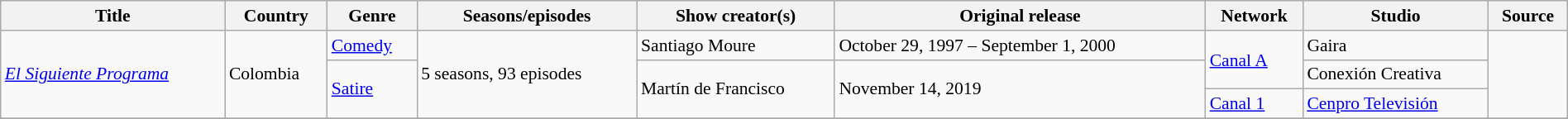<table class="wikitable sortable" style="text-align: left; font-size:90%; width:100%;">
<tr>
<th scope="col">Title</th>
<th scope="col">Country</th>
<th scope="col">Genre</th>
<th scope="col">Seasons/episodes</th>
<th scope="col">Show creator(s)</th>
<th scope="col">Original release</th>
<th scope="col">Network</th>
<th scope="col">Studio</th>
<th scope= "col">Source</th>
</tr>
<tr>
<td rowspan="3"><em><a href='#'>El Siguiente Programa</a></em></td>
<td rowspan="3">Colombia</td>
<td><a href='#'>Comedy</a></td>
<td rowspan="3">5 seasons, 93 episodes</td>
<td>Santiago Moure</td>
<td>October 29, 1997 – September 1, 2000</td>
<td rowspan="2"><a href='#'>Canal A</a></td>
<td>Gaira</td>
<td rowspan="3"></td>
</tr>
<tr>
<td rowspan="2"><a href='#'>Satire</a></td>
<td rowspan="2">Martín de Francisco</td>
<td rowspan="2">November 14, 2019</td>
<td>Conexión Creativa</td>
</tr>
<tr>
<td><a href='#'>Canal 1</a></td>
<td><a href='#'>Cenpro Televisión</a></td>
</tr>
<tr>
</tr>
</table>
